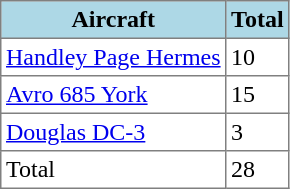<table class="toccolours" border="1" cellpadding="3" style="border-collapse:collapse">
<tr bgcolor=lightblue>
<th>Aircraft</th>
<th>Total</th>
</tr>
<tr>
<td><a href='#'>Handley Page Hermes</a></td>
<td>10</td>
</tr>
<tr>
<td><a href='#'>Avro 685 York</a></td>
<td>15</td>
</tr>
<tr>
<td><a href='#'>Douglas DC-3</a></td>
<td>3</td>
</tr>
<tr>
<td>Total</td>
<td>28</td>
</tr>
</table>
